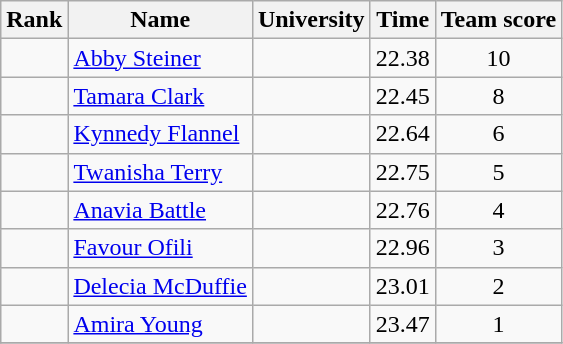<table class="wikitable sortable" style="text-align:center">
<tr>
<th>Rank</th>
<th>Name</th>
<th>University</th>
<th>Time</th>
<th>Team score</th>
</tr>
<tr>
<td></td>
<td align=left> <a href='#'>Abby Steiner</a></td>
<td></td>
<td>22.38</td>
<td>10</td>
</tr>
<tr>
<td></td>
<td align=left> <a href='#'>Tamara Clark</a></td>
<td></td>
<td>22.45</td>
<td>8</td>
</tr>
<tr>
<td></td>
<td align=left> <a href='#'>Kynnedy Flannel</a></td>
<td></td>
<td>22.64</td>
<td>6</td>
</tr>
<tr>
<td></td>
<td align=left> <a href='#'>Twanisha Terry</a></td>
<td></td>
<td>22.75</td>
<td>5</td>
</tr>
<tr>
<td></td>
<td align=left> <a href='#'>Anavia Battle</a></td>
<td></td>
<td>22.76</td>
<td>4</td>
</tr>
<tr>
<td></td>
<td align=left> <a href='#'>Favour Ofili</a></td>
<td></td>
<td>22.96</td>
<td>3</td>
</tr>
<tr>
<td></td>
<td align=left> <a href='#'>Delecia McDuffie</a></td>
<td></td>
<td>23.01</td>
<td>2</td>
</tr>
<tr>
<td></td>
<td align=left> <a href='#'>Amira Young</a></td>
<td></td>
<td>23.47</td>
<td>1</td>
</tr>
<tr>
</tr>
</table>
